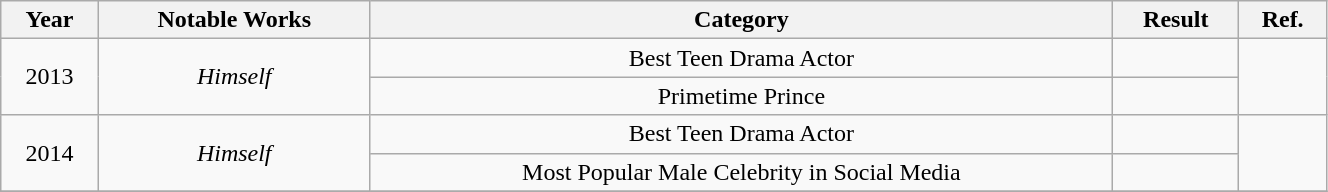<table class="wikitable" style="text-align:center" width=70%>
<tr>
<th>Year</th>
<th>Notable Works</th>
<th>Category</th>
<th>Result</th>
<th>Ref.</th>
</tr>
<tr>
<td rowspan=2>2013</td>
<td rowspan=2><em>Himself</em></td>
<td>Best Teen Drama Actor</td>
<td></td>
<td rowspan=2></td>
</tr>
<tr>
<td>Primetime Prince</td>
<td></td>
</tr>
<tr>
<td rowspan=2>2014</td>
<td rowspan=2><em>Himself</em></td>
<td>Best Teen Drama Actor</td>
<td></td>
<td rowspan=2></td>
</tr>
<tr>
<td>Most Popular Male Celebrity in Social Media</td>
<td></td>
</tr>
<tr>
</tr>
</table>
